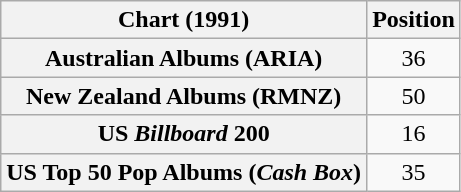<table class="wikitable sortable plainrowheaders" style="text-align:center">
<tr>
<th scope="col">Chart (1991)</th>
<th scope="col">Position</th>
</tr>
<tr>
<th scope="row">Australian Albums (ARIA)</th>
<td>36</td>
</tr>
<tr>
<th scope="row">New Zealand Albums (RMNZ)</th>
<td>50</td>
</tr>
<tr>
<th scope="row">US <em>Billboard</em> 200</th>
<td>16</td>
</tr>
<tr>
<th scope="row">US Top 50 Pop Albums (<em>Cash Box</em>)</th>
<td>35</td>
</tr>
</table>
